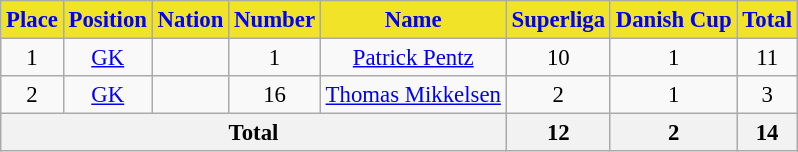<table class="wikitable" style="font-size: 95%; text-align: center">
<tr>
<th style="background:#f1e328; color:blue; text-align:center;"!width=80>Place</th>
<th style="background:#f1e328; color:blue; text-align:center;"!width=80>Position</th>
<th style="background:#f1e328; color:blue; text-align:center;"!width=80>Nation</th>
<th style="background:#f1e328; color:blue; text-align:center;"!width=80>Number</th>
<th style="background:#f1e328; color:blue; text-align:center;"!width=150>Name</th>
<th style="background:#f1e328; color:blue; text-align:center;"!width=150>Superliga</th>
<th style="background:#f1e328; color:blue; text-align:center;"!width=150>Danish Cup</th>
<th style="background:#f1e328; color:blue; text-align:center;"!width=80>Total</th>
</tr>
<tr>
<td>1</td>
<td><a href='#'>GK</a></td>
<td></td>
<td>1</td>
<td><a href='#'>Patrick Pentz</a></td>
<td>10</td>
<td>1</td>
<td>11</td>
</tr>
<tr>
<td>2</td>
<td><a href='#'>GK</a></td>
<td></td>
<td>16</td>
<td><a href='#'>Thomas Mikkelsen</a></td>
<td>2</td>
<td>1</td>
<td>3</td>
</tr>
<tr>
<th colspan=5>Total</th>
<th>12</th>
<th>2</th>
<th>14</th>
</tr>
</table>
